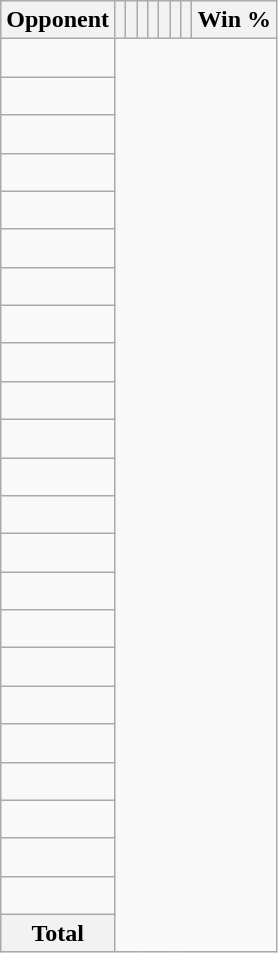<table class="wikitable sortable" style="text-align: center;">
<tr>
<th>Opponent</th>
<th></th>
<th></th>
<th></th>
<th></th>
<th></th>
<th></th>
<th></th>
<th>Win %</th>
</tr>
<tr>
<td align="left"><br></td>
</tr>
<tr>
<td align="left"><br></td>
</tr>
<tr>
<td align="left"><br></td>
</tr>
<tr>
<td align="left"><br></td>
</tr>
<tr>
<td align="left"><br></td>
</tr>
<tr>
<td align="left"><br></td>
</tr>
<tr>
<td align="left"><br></td>
</tr>
<tr>
<td align="left"><br></td>
</tr>
<tr>
<td align="left"><br></td>
</tr>
<tr>
<td align="left"><br></td>
</tr>
<tr>
<td align="left"><br></td>
</tr>
<tr>
<td align="left"><br></td>
</tr>
<tr>
<td align="left"><br></td>
</tr>
<tr>
<td align="left"><br></td>
</tr>
<tr>
<td align="left"><br></td>
</tr>
<tr>
<td align="left"><br></td>
</tr>
<tr>
<td align="left"><br></td>
</tr>
<tr>
<td align="left"><br></td>
</tr>
<tr>
<td align="left"><br></td>
</tr>
<tr>
<td align="left"><br></td>
</tr>
<tr>
<td align="left"><br></td>
</tr>
<tr>
<td align="left"><br></td>
</tr>
<tr>
<td align="left"><br></td>
</tr>
<tr class="sortbottom">
<th>Total<br></th>
</tr>
</table>
